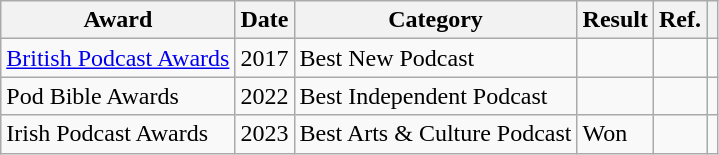<table class="wikitable sortable">
<tr>
<th>Award</th>
<th>Date</th>
<th>Category</th>
<th>Result</th>
<th>Ref.</th>
<th></th>
</tr>
<tr>
<td><a href='#'>British Podcast Awards</a></td>
<td>2017</td>
<td>Best New Podcast</td>
<td></td>
<td></td>
<td></td>
</tr>
<tr>
<td>Pod Bible Awards</td>
<td>2022</td>
<td>Best Independent Podcast</td>
<td></td>
<td></td>
<td></td>
</tr>
<tr>
<td>Irish Podcast Awards</td>
<td>2023</td>
<td>Best Arts & Culture Podcast</td>
<td>Won</td>
<td></td>
<td></td>
</tr>
</table>
